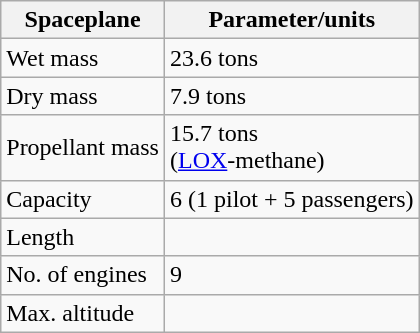<table class="wikitable floatright">
<tr>
<th>Spaceplane</th>
<th>Parameter/units</th>
</tr>
<tr>
<td>Wet mass</td>
<td>23.6 tons</td>
</tr>
<tr>
<td>Dry mass</td>
<td>7.9 tons</td>
</tr>
<tr>
<td>Propellant mass</td>
<td>15.7 tons<br>(<a href='#'>LOX</a>-methane)</td>
</tr>
<tr>
<td>Capacity</td>
<td>6 (1 pilot + 5 passengers)</td>
</tr>
<tr>
<td>Length</td>
<td></td>
</tr>
<tr>
<td>No. of engines</td>
<td>9</td>
</tr>
<tr>
<td>Max. altitude</td>
<td></td>
</tr>
</table>
